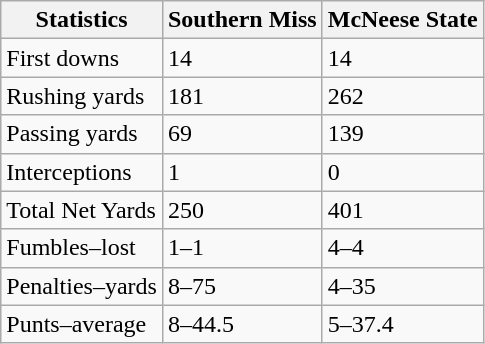<table class="wikitable">
<tr>
<th>Statistics</th>
<th>Southern Miss</th>
<th>McNeese State</th>
</tr>
<tr>
<td>First downs</td>
<td>14</td>
<td>14</td>
</tr>
<tr>
<td>Rushing yards</td>
<td>181</td>
<td>262</td>
</tr>
<tr>
<td>Passing yards</td>
<td>69</td>
<td>139</td>
</tr>
<tr>
<td>Interceptions</td>
<td>1</td>
<td>0</td>
</tr>
<tr>
<td>Total Net Yards</td>
<td>250</td>
<td>401</td>
</tr>
<tr>
<td>Fumbles–lost</td>
<td>1–1</td>
<td>4–4</td>
</tr>
<tr>
<td>Penalties–yards</td>
<td>8–75</td>
<td>4–35</td>
</tr>
<tr>
<td>Punts–average</td>
<td>8–44.5</td>
<td>5–37.4</td>
</tr>
</table>
